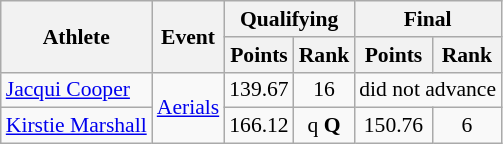<table class="wikitable" style="font-size:90%">
<tr>
<th rowspan="2">Athlete</th>
<th rowspan="2">Event</th>
<th colspan="2">Qualifying</th>
<th colspan="2">Final</th>
</tr>
<tr>
<th>Points</th>
<th>Rank</th>
<th>Points</th>
<th>Rank</th>
</tr>
<tr align="center">
<td align="left"><a href='#'>Jacqui Cooper</a></td>
<td align="left" rowspan=2><a href='#'>Aerials</a></td>
<td>139.67</td>
<td>16</td>
<td colspan=2>did not advance</td>
</tr>
<tr align="center">
<td align="left"><a href='#'>Kirstie Marshall</a></td>
<td>166.12</td>
<td>q <strong>Q</strong></td>
<td>150.76</td>
<td>6</td>
</tr>
</table>
